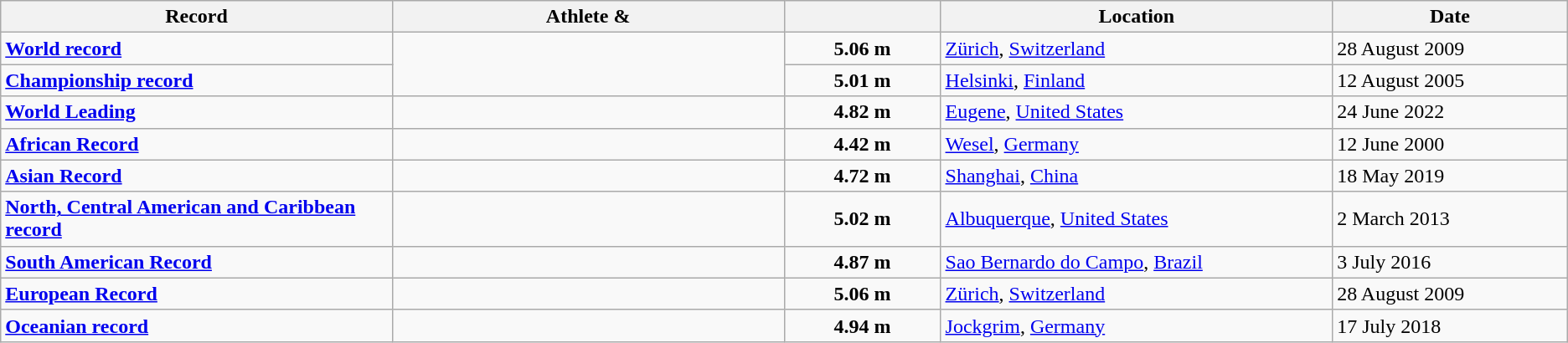<table class="wikitable">
<tr>
<th width=25% align=center>Record</th>
<th width=25% align=center>Athlete & </th>
<th width=10% align=center></th>
<th width=25% align=center>Location</th>
<th width=15% align=center>Date</th>
</tr>
<tr>
<td><strong><a href='#'>World record</a></strong></td>
<td rowspan=2></td>
<td align=center><strong>5.06 m</strong></td>
<td><a href='#'>Zürich</a>, <a href='#'>Switzerland</a></td>
<td>28 August 2009</td>
</tr>
<tr>
<td><strong><a href='#'>Championship record</a></strong></td>
<td align=center><strong>5.01 m</strong></td>
<td><a href='#'>Helsinki</a>, <a href='#'>Finland</a></td>
<td>12 August 2005</td>
</tr>
<tr>
<td><strong><a href='#'>World Leading</a></strong></td>
<td></td>
<td align=center><strong>4.82 m</strong></td>
<td><a href='#'>Eugene</a>, <a href='#'>United States</a></td>
<td>24 June 2022</td>
</tr>
<tr>
<td><strong><a href='#'>African Record</a></strong></td>
<td></td>
<td align=center><strong>4.42 m</strong></td>
<td><a href='#'>Wesel</a>, <a href='#'>Germany</a></td>
<td>12 June 2000</td>
</tr>
<tr>
<td><strong><a href='#'>Asian Record</a></strong></td>
<td></td>
<td align=center><strong>4.72 m</strong></td>
<td><a href='#'>Shanghai</a>, <a href='#'>China</a></td>
<td>18 May 2019</td>
</tr>
<tr>
<td><strong><a href='#'>North, Central American and Caribbean record</a></strong></td>
<td></td>
<td align=center><strong>5.02 m</strong></td>
<td><a href='#'>Albuquerque</a>, <a href='#'>United States</a></td>
<td>2 March 2013</td>
</tr>
<tr>
<td><strong><a href='#'>South American Record</a></strong></td>
<td></td>
<td align=center><strong>4.87 m</strong></td>
<td><a href='#'>Sao Bernardo do Campo</a>, <a href='#'>Brazil</a></td>
<td>3 July 2016</td>
</tr>
<tr>
<td><strong><a href='#'>European Record</a></strong></td>
<td></td>
<td align=center><strong>5.06 m</strong></td>
<td><a href='#'>Zürich</a>, <a href='#'>Switzerland</a></td>
<td>28 August 2009</td>
</tr>
<tr>
<td><strong><a href='#'>Oceanian record</a></strong></td>
<td></td>
<td align=center><strong>4.94 m</strong></td>
<td><a href='#'>Jockgrim</a>, <a href='#'>Germany</a></td>
<td>17 July 2018</td>
</tr>
</table>
